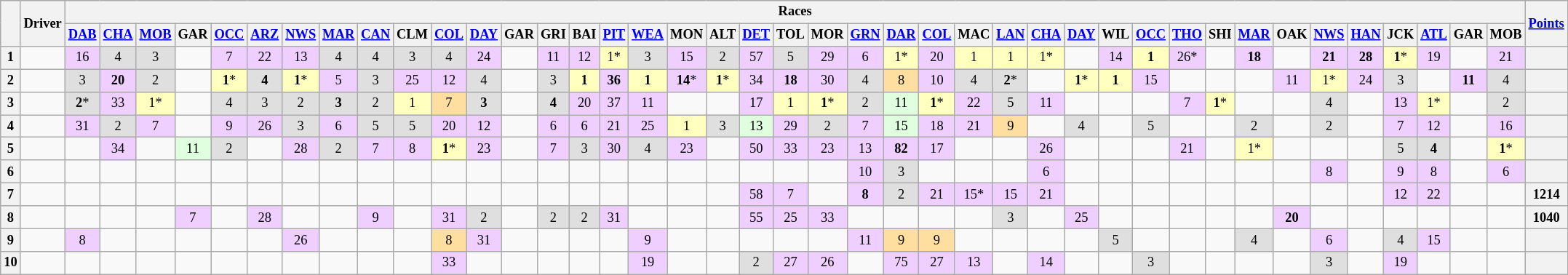<table class="wikitable" style="font-size:77%; text-align:center;">
<tr valign="top">
<th valign="middle" rowspan="2"></th>
<th valign="middle" rowspan="2">Driver</th>
<th valign="middle" colspan="41">Races</th>
<th valign="middle" rowspan="2"><a href='#'>Points</a></th>
</tr>
<tr>
<th><a href='#'>DAB</a></th>
<th><a href='#'>CHA</a></th>
<th><a href='#'>MOB</a></th>
<th>GAR</th>
<th><a href='#'>OCC</a></th>
<th><a href='#'>ARZ</a></th>
<th><a href='#'>NWS</a></th>
<th><a href='#'>MAR</a></th>
<th><a href='#'>CAN</a></th>
<th>CLM</th>
<th><a href='#'>COL</a></th>
<th><a href='#'>DAY</a></th>
<th>GAR</th>
<th>GRI</th>
<th>BAI</th>
<th><a href='#'>PIT</a></th>
<th><a href='#'>WEA</a></th>
<th>MON</th>
<th>ALT</th>
<th><a href='#'>DET</a></th>
<th>TOL</th>
<th>MOR</th>
<th><a href='#'>GRN</a></th>
<th><a href='#'>DAR</a></th>
<th><a href='#'>COL</a></th>
<th>MAC</th>
<th><a href='#'>LAN</a></th>
<th><a href='#'>CHA</a></th>
<th><a href='#'>DAY</a></th>
<th>WIL</th>
<th><a href='#'>OCC</a></th>
<th><a href='#'>THO</a></th>
<th>SHI</th>
<th><a href='#'>MAR</a></th>
<th>OAK</th>
<th><a href='#'>NWS</a></th>
<th><a href='#'>HAN</a></th>
<th>JCK</th>
<th><a href='#'>ATL</a></th>
<th>GAR</th>
<th>MOB</th>
</tr>
<tr>
<th>1</th>
<td align="left"></td>
<td style="background:#EFCFFF;">16</td>
<td style="background:#DFDFDF;">4</td>
<td style="background:#DFDFDF;">3</td>
<td></td>
<td style="background:#EFCFFF;">7</td>
<td style="background:#EFCFFF;">22</td>
<td style="background:#EFCFFF;">13</td>
<td style="background:#DFDFDF;">4</td>
<td style="background:#DFDFDF;">4</td>
<td style="background:#DFDFDF;">3</td>
<td style="background:#DFDFDF;">4</td>
<td style="background:#EFCFFF;">24</td>
<td></td>
<td style="background:#EFCFFF;">11</td>
<td style="background:#EFCFFF;">12</td>
<td style="background:#FFFFBF;">1*</td>
<td style="background:#DFDFDF;">3</td>
<td style="background:#EFCFFF;">15</td>
<td style="background:#DFDFDF;">2</td>
<td style="background:#EFCFFF;">57</td>
<td style="background:#DFDFDF;">5</td>
<td style="background:#EFCFFF;">29</td>
<td style="background:#EFCFFF;">6</td>
<td style="background:#FFFFBF;">1*</td>
<td style="background:#EFCFFF;">20</td>
<td style="background:#FFFFBF;">1</td>
<td style="background:#FFFFBF;">1</td>
<td style="background:#FFFFBF;">1*</td>
<td></td>
<td style="background:#EFCFFF;">14</td>
<td style="background:#FFFFBF;"><strong>1</strong></td>
<td style="background:#EFCFFF;">26*</td>
<td></td>
<td style="background:#EFCFFF;"><strong>18</strong></td>
<td></td>
<td style="background:#EFCFFF;"><strong>21</strong></td>
<td style="background:#EFCFFF;"><strong>28</strong></td>
<td style="background:#FFFFBF;"><strong>1</strong>*</td>
<td style="background:#EFCFFF;">19</td>
<td></td>
<td style="background:#EFCFFF;">21</td>
<th></th>
</tr>
<tr>
<th>2</th>
<td align="left"></td>
<td style="background:#DFDFDF;">3</td>
<td style="background:#EFCFFF;"><strong>20</strong></td>
<td style="background:#DFDFDF;">2</td>
<td></td>
<td style="background:#FFFFBF;"><strong>1</strong>*</td>
<td style="background:#DFDFDF;"><strong>4</strong></td>
<td style="background:#FFFFBF;"><strong>1</strong>*</td>
<td style="background:#EFCFFF;">5</td>
<td style="background:#DFDFDF;">3</td>
<td style="background:#EFCFFF;">25</td>
<td style="background:#EFCFFF;">12</td>
<td style="background:#DFDFDF;">4</td>
<td></td>
<td style="background:#DFDFDF;">3</td>
<td style="background:#FFFFBF;"><strong>1</strong></td>
<td style="background:#EFCFFF;"><strong>36</strong></td>
<td style="background:#FFFFBF;"><strong>1</strong></td>
<td style="background:#EFCFFF;"><strong>14</strong>*</td>
<td style="background:#FFFFBF;"><strong>1</strong>*</td>
<td style="background:#EFCFFF;">34</td>
<td style="background:#EFCFFF;"><strong>18</strong></td>
<td style="background:#EFCFFF;">30</td>
<td style="background:#DFDFDF;">4</td>
<td style="background:#FFDF9F;">8</td>
<td style="background:#EFCFFF;">10</td>
<td style="background:#DFDFDF;">4</td>
<td style="background:#DFDFDF;"><strong>2</strong>*</td>
<td></td>
<td style="background:#FFFFBF;"><strong>1</strong>*</td>
<td style="background:#FFFFBF;"><strong>1</strong></td>
<td style="background:#EFCFFF;">15</td>
<td></td>
<td></td>
<td></td>
<td style="background:#EFCFFF;">11</td>
<td style="background:#FFFFBF;">1*</td>
<td style="background:#EFCFFF;">24</td>
<td style="background:#DFDFDF;">3</td>
<td></td>
<td style="background:#EFCFFF;"><strong>11</strong></td>
<td style="background:#DFDFDF;">4</td>
<th></th>
</tr>
<tr>
<th>3</th>
<td align="left"></td>
<td style="background:#DFDFDF;"><strong>2</strong>*</td>
<td style="background:#EFCFFF;">33</td>
<td style="background:#FFFFBF;">1*</td>
<td></td>
<td style="background:#DFDFDF;">4</td>
<td style="background:#DFDFDF;">3</td>
<td style="background:#DFDFDF;">2</td>
<td style="background:#DFDFDF;"><strong>3</strong></td>
<td style="background:#DFDFDF;">2</td>
<td style="background:#FFFFBF;">1</td>
<td style="background:#FFDF9F;">7</td>
<td style="background:#DFDFDF;"><strong>3</strong></td>
<td></td>
<td style="background:#DFDFDF;"><strong>4</strong></td>
<td style="background:#EFCFFF;">20</td>
<td style="background:#EFCFFF;">37</td>
<td style="background:#EFCFFF;">11</td>
<td></td>
<td></td>
<td style="background:#EFCFFF;">17</td>
<td style="background:#FFFFBF;">1</td>
<td style="background:#FFFFBF;"><strong>1</strong>*</td>
<td style="background:#DFDFDF;">2</td>
<td style="background:#DFFFDF;">11</td>
<td style="background:#FFFFBF;"><strong>1</strong>*</td>
<td style="background:#EFCFFF;">22</td>
<td style="background:#DFDFDF;">5</td>
<td style="background:#EFCFFF;">11</td>
<td></td>
<td></td>
<td></td>
<td style="background:#EFCFFF;">7</td>
<td style="background:#FFFFBF;"><strong>1</strong>*</td>
<td></td>
<td></td>
<td style="background:#DFDFDF;">4</td>
<td></td>
<td style="background:#EFCFFF;">13</td>
<td style="background:#FFFFBF;">1*</td>
<td></td>
<td style="background:#DFDFDF;">2</td>
<th></th>
</tr>
<tr>
<th>4</th>
<td align="left"></td>
<td style="background:#EFCFFF;">31</td>
<td style="background:#DFDFDF;">2</td>
<td style="background:#EFCFFF;">7</td>
<td></td>
<td style="background:#EFCFFF;">9</td>
<td style="background:#EFCFFF;">26</td>
<td style="background:#DFDFDF;">3</td>
<td style="background:#EFCFFF;">6</td>
<td style="background:#DFDFDF;">5</td>
<td style="background:#DFDFDF;">5</td>
<td style="background:#EFCFFF;">20</td>
<td style="background:#EFCFFF;">12</td>
<td></td>
<td style="background:#EFCFFF;">6</td>
<td style="background:#EFCFFF;">6</td>
<td style="background:#EFCFFF;">21</td>
<td style="background:#EFCFFF;">25</td>
<td style="background:#FFFFBF;">1</td>
<td style="background:#DFDFDF;">3</td>
<td style="background:#DFFFDF;">13</td>
<td style="background:#EFCFFF;">29</td>
<td style="background:#DFDFDF;">2</td>
<td style="background:#EFCFFF;">7</td>
<td style="background:#DFFFDF;">15</td>
<td style="background:#EFCFFF;">18</td>
<td style="background:#EFCFFF;">21</td>
<td style="background:#FFDF9F;">9</td>
<td></td>
<td style="background:#DFDFDF;">4</td>
<td></td>
<td style="background:#DFDFDF;">5</td>
<td></td>
<td></td>
<td style="background:#DFDFDF;">2</td>
<td></td>
<td style="background:#DFDFDF;">2</td>
<td></td>
<td style="background:#EFCFFF;">7</td>
<td style="background:#EFCFFF;">12</td>
<td></td>
<td style="background:#EFCFFF;">16</td>
<th></th>
</tr>
<tr>
<th>5</th>
<td align="left"></td>
<td></td>
<td style="background:#EFCFFF;">34</td>
<td></td>
<td style="background:#DFFFDF;">11</td>
<td style="background:#DFDFDF;">2</td>
<td></td>
<td style="background:#EFCFFF;">28</td>
<td style="background:#DFDFDF;">2</td>
<td style="background:#EFCFFF;">7</td>
<td style="background:#EFCFFF;">8</td>
<td style="background:#FFFFBF;"><strong>1</strong>*</td>
<td style="background:#EFCFFF;">23</td>
<td></td>
<td style="background:#EFCFFF;">7</td>
<td style="background:#DFDFDF;">3</td>
<td style="background:#EFCFFF;">30</td>
<td style="background:#DFDFDF;">4</td>
<td style="background:#EFCFFF;">23</td>
<td></td>
<td style="background:#EFCFFF;">50</td>
<td style="background:#EFCFFF;">33</td>
<td style="background:#EFCFFF;">23</td>
<td style="background:#EFCFFF;">13</td>
<td style="background:#EFCFFF;"><strong>82</strong></td>
<td style="background:#EFCFFF;">17</td>
<td></td>
<td></td>
<td style="background:#EFCFFF;">26</td>
<td></td>
<td></td>
<td></td>
<td style="background:#EFCFFF;">21</td>
<td></td>
<td style="background:#FFFFBF;">1*</td>
<td></td>
<td></td>
<td></td>
<td style="background:#DFDFDF;">5</td>
<td style="background:#DFDFDF;"><strong>4</strong></td>
<td></td>
<td style="background:#FFFFBF;"><strong>1</strong>*</td>
<th></th>
</tr>
<tr>
<th>6</th>
<td align="left"></td>
<td></td>
<td></td>
<td></td>
<td></td>
<td></td>
<td></td>
<td></td>
<td></td>
<td></td>
<td></td>
<td></td>
<td></td>
<td></td>
<td></td>
<td></td>
<td></td>
<td></td>
<td></td>
<td></td>
<td></td>
<td></td>
<td></td>
<td style="background:#EFCFFF;">10</td>
<td style="background:#DFDFDF;">3</td>
<td></td>
<td></td>
<td></td>
<td style="background:#EFCFFF;">6</td>
<td></td>
<td></td>
<td></td>
<td></td>
<td></td>
<td></td>
<td></td>
<td style="background:#EFCFFF;">8</td>
<td></td>
<td style="background:#EFCFFF;">9</td>
<td style="background:#EFCFFF;">8</td>
<td></td>
<td style="background:#EFCFFF;">6</td>
<th></th>
</tr>
<tr>
<th>7</th>
<td align="left"></td>
<td></td>
<td></td>
<td></td>
<td></td>
<td></td>
<td></td>
<td></td>
<td></td>
<td></td>
<td></td>
<td></td>
<td></td>
<td></td>
<td></td>
<td></td>
<td></td>
<td></td>
<td></td>
<td></td>
<td style="background:#EFCFFF;">58</td>
<td style="background:#EFCFFF;">7</td>
<td></td>
<td style="background:#EFCFFF;"><strong>8</strong></td>
<td style="background:#DFDFDF;">2</td>
<td style="background:#EFCFFF;">21</td>
<td style="background:#EFCFFF;">15*</td>
<td style="background:#EFCFFF;">15</td>
<td style="background:#EFCFFF;">21</td>
<td></td>
<td></td>
<td></td>
<td></td>
<td></td>
<td></td>
<td></td>
<td></td>
<td></td>
<td style="background:#EFCFFF;">12</td>
<td style="background:#EFCFFF;">22</td>
<td></td>
<td></td>
<th>1214</th>
</tr>
<tr>
<th>8</th>
<td align="left"></td>
<td></td>
<td></td>
<td></td>
<td style="background:#EFCFFF;">7</td>
<td></td>
<td style="background:#EFCFFF;">28</td>
<td></td>
<td></td>
<td style="background:#EFCFFF;">9</td>
<td></td>
<td style="background:#EFCFFF;">31</td>
<td style="background:#DFDFDF;">2</td>
<td></td>
<td style="background:#DFDFDF;">2</td>
<td style="background:#DFDFDF;">2</td>
<td style="background:#EFCFFF;">31</td>
<td></td>
<td></td>
<td></td>
<td style="background:#EFCFFF;">55</td>
<td style="background:#EFCFFF;">25</td>
<td style="background:#EFCFFF;">33</td>
<td></td>
<td></td>
<td></td>
<td></td>
<td style="background:#DFDFDF;">3</td>
<td></td>
<td style="background:#EFCFFF;">25</td>
<td></td>
<td></td>
<td></td>
<td></td>
<td></td>
<td style="background:#EFCFFF;"><strong>20</strong></td>
<td></td>
<td></td>
<td></td>
<td></td>
<td></td>
<td></td>
<th>1040</th>
</tr>
<tr>
<th>9</th>
<td align="left"></td>
<td style="background:#EFCFFF;">8</td>
<td></td>
<td></td>
<td></td>
<td></td>
<td></td>
<td style="background:#EFCFFF;">26</td>
<td></td>
<td></td>
<td></td>
<td style="background:#FFDF9F;">8</td>
<td style="background:#EFCFFF;">31</td>
<td></td>
<td></td>
<td></td>
<td></td>
<td style="background:#EFCFFF;">9</td>
<td></td>
<td></td>
<td></td>
<td></td>
<td></td>
<td style="background:#EFCFFF;">11</td>
<td style="background:#FFDF9F;">9</td>
<td style="background:#FFDF9F;">9</td>
<td></td>
<td></td>
<td></td>
<td></td>
<td style="background:#DFDFDF;">5</td>
<td></td>
<td></td>
<td></td>
<td style="background:#DFDFDF;">4</td>
<td></td>
<td style="background:#EFCFFF;">6</td>
<td></td>
<td style="background:#DFDFDF;">4</td>
<td style="background:#EFCFFF;">15</td>
<td></td>
<td></td>
<th></th>
</tr>
<tr>
<th>10</th>
<td align="left"></td>
<td></td>
<td></td>
<td></td>
<td></td>
<td></td>
<td></td>
<td></td>
<td></td>
<td></td>
<td></td>
<td style="background:#EFCFFF;">33</td>
<td></td>
<td></td>
<td></td>
<td></td>
<td></td>
<td style="background:#EFCFFF;">19</td>
<td></td>
<td></td>
<td style="background:#DFDFDF;">2</td>
<td style="background:#EFCFFF;">27</td>
<td style="background:#EFCFFF;">26</td>
<td></td>
<td style="background:#EFCFFF;">75</td>
<td style="background:#EFCFFF;">27</td>
<td style="background:#EFCFFF;">13</td>
<td></td>
<td style="background:#EFCFFF;">14</td>
<td></td>
<td></td>
<td style="background:#DFDFDF;">3</td>
<td></td>
<td></td>
<td></td>
<td></td>
<td style="background:#DFDFDF;">3</td>
<td></td>
<td style="background:#EFCFFF;">19</td>
<td></td>
<td></td>
<td></td>
<th></th>
</tr>
</table>
